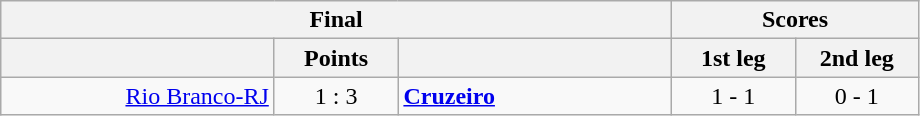<table class="wikitable" style="text-align:center;">
<tr>
<th colspan=3>Final</th>
<th colspan=3>Scores</th>
</tr>
<tr>
<th width="175"></th>
<th width="75">Points</th>
<th width="175"></th>
<th width="75">1st leg</th>
<th width="75">2nd leg</th>
</tr>
<tr>
<td align=right><a href='#'>Rio Branco-RJ</a></td>
<td>1 : 3</td>
<td align=left><strong><a href='#'>Cruzeiro</a></strong></td>
<td>1 - 1</td>
<td>0 - 1</td>
</tr>
</table>
